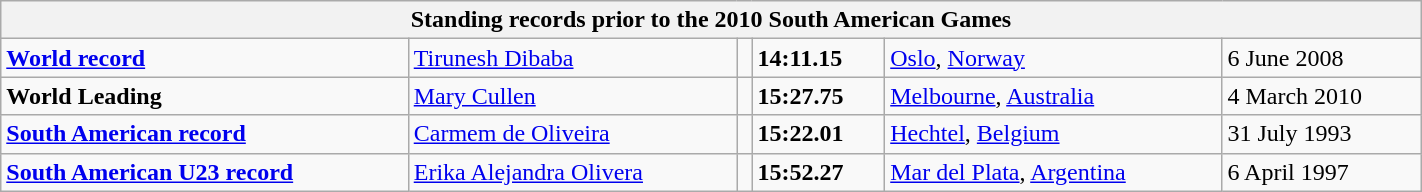<table class="wikitable" width=75%>
<tr>
<th colspan="6">Standing records prior to the 2010 South American Games</th>
</tr>
<tr>
<td><strong><a href='#'>World record</a></strong></td>
<td><a href='#'>Tirunesh Dibaba</a></td>
<td align=left></td>
<td><strong>14:11.15</strong></td>
<td><a href='#'>Oslo</a>, <a href='#'>Norway</a></td>
<td>6 June 2008</td>
</tr>
<tr>
<td><strong>World Leading</strong></td>
<td><a href='#'>Mary Cullen</a></td>
<td align=left></td>
<td><strong>15:27.75</strong></td>
<td><a href='#'>Melbourne</a>, <a href='#'>Australia</a></td>
<td>4 March 2010</td>
</tr>
<tr>
<td><strong><a href='#'>South American record</a></strong></td>
<td><a href='#'>Carmem de Oliveira</a></td>
<td align=left></td>
<td><strong>15:22.01</strong></td>
<td><a href='#'>Hechtel</a>, <a href='#'>Belgium</a></td>
<td>31 July 1993</td>
</tr>
<tr>
<td><strong><a href='#'>South American U23 record</a></strong></td>
<td><a href='#'>Erika Alejandra Olivera</a></td>
<td align=left></td>
<td><strong>15:52.27</strong></td>
<td><a href='#'>Mar del Plata</a>, <a href='#'>Argentina</a></td>
<td>6 April 1997</td>
</tr>
</table>
